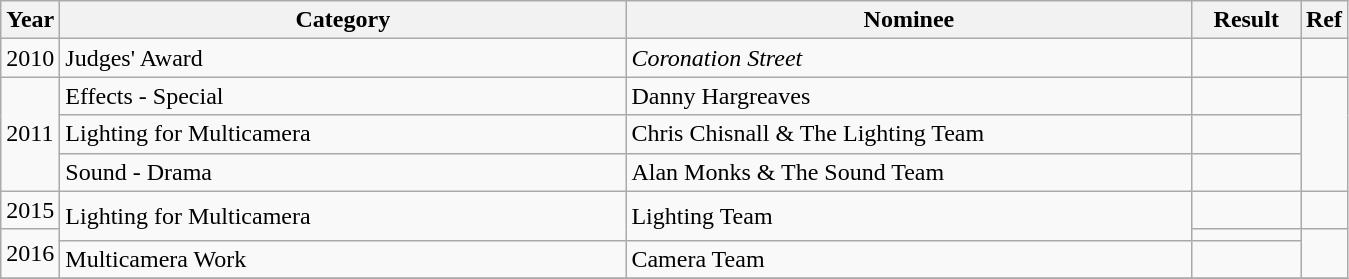<table class="wikitable">
<tr>
<th>Year</th>
<th width="370">Category</th>
<th width="370">Nominee</th>
<th width="65">Result</th>
<th>Ref</th>
</tr>
<tr>
<td>2010</td>
<td>Judges' Award</td>
<td><em>Coronation Street</em></td>
<td></td>
<td></td>
</tr>
<tr>
<td rowspan="3">2011</td>
<td>Effects - Special</td>
<td>Danny Hargreaves</td>
<td></td>
<td rowspan="3"></td>
</tr>
<tr>
<td>Lighting for Multicamera</td>
<td>Chris Chisnall & The Lighting Team</td>
<td></td>
</tr>
<tr>
<td>Sound - Drama</td>
<td>Alan Monks & The Sound Team</td>
<td></td>
</tr>
<tr>
<td>2015</td>
<td rowspan="2">Lighting for Multicamera</td>
<td rowspan="2">Lighting Team</td>
<td></td>
<td></td>
</tr>
<tr>
<td rowspan="2">2016</td>
<td></td>
<td rowspan="2"></td>
</tr>
<tr>
<td>Multicamera Work</td>
<td>Camera Team</td>
<td></td>
</tr>
<tr>
</tr>
</table>
